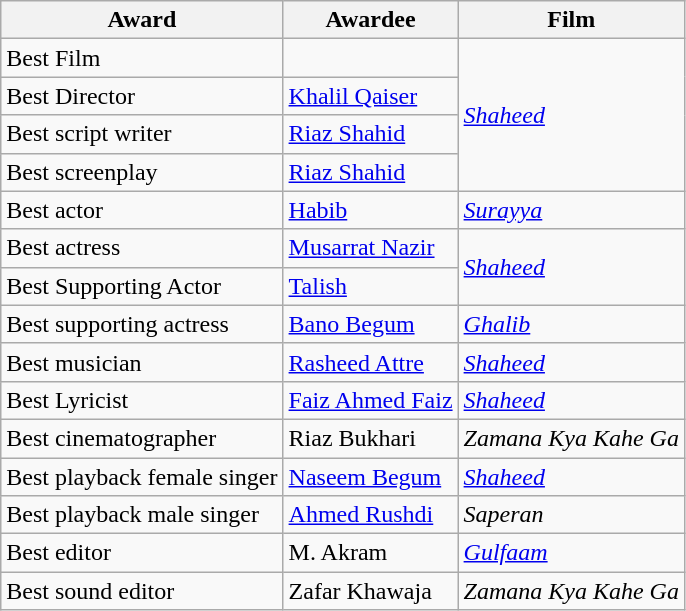<table class="wikitable">
<tr>
<th>Award</th>
<th>Awardee</th>
<th>Film</th>
</tr>
<tr>
<td>Best Film</td>
<td></td>
<td rowspan=4><a href='#'><em>Shaheed</em></a></td>
</tr>
<tr>
<td>Best Director</td>
<td><a href='#'>Khalil Qaiser</a></td>
</tr>
<tr>
<td>Best script writer</td>
<td><a href='#'>Riaz Shahid</a></td>
</tr>
<tr>
<td>Best screenplay</td>
<td><a href='#'>Riaz Shahid</a></td>
</tr>
<tr>
<td>Best actor</td>
<td><a href='#'>Habib</a></td>
<td><em><a href='#'>Surayya</a></em></td>
</tr>
<tr>
<td>Best actress</td>
<td><a href='#'>Musarrat Nazir</a></td>
<td Rowspan=2><em><a href='#'>Shaheed</a></em></td>
</tr>
<tr>
<td>Best Supporting Actor</td>
<td><a href='#'>Talish</a></td>
</tr>
<tr>
<td>Best supporting actress</td>
<td><a href='#'>Bano Begum</a></td>
<td><em><a href='#'>Ghalib</a></em></td>
</tr>
<tr>
<td>Best musician</td>
<td><a href='#'>Rasheed Attre</a></td>
<td><em><a href='#'>Shaheed</a></em></td>
</tr>
<tr>
<td>Best Lyricist</td>
<td><a href='#'>Faiz Ahmed Faiz</a></td>
<td><em><a href='#'>Shaheed</a></em></td>
</tr>
<tr>
<td>Best cinematographer</td>
<td>Riaz Bukhari</td>
<td><em>Zamana Kya Kahe Ga</em></td>
</tr>
<tr>
<td>Best playback female singer</td>
<td><a href='#'>Naseem Begum</a></td>
<td><em><a href='#'>Shaheed</a></em></td>
</tr>
<tr>
<td>Best playback male singer</td>
<td><a href='#'>Ahmed Rushdi</a></td>
<td><em>Saperan</em></td>
</tr>
<tr>
<td>Best editor</td>
<td>M. Akram</td>
<td><em><a href='#'>Gulfaam</a></em></td>
</tr>
<tr>
<td>Best sound editor</td>
<td>Zafar Khawaja</td>
<td><em>Zamana Kya Kahe Ga</em></td>
</tr>
</table>
